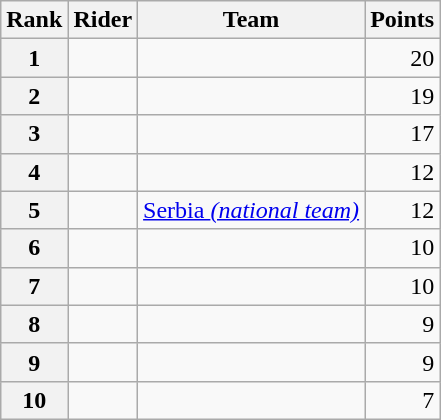<table class="wikitable">
<tr>
<th scope="col">Rank</th>
<th scope="col">Rider</th>
<th scope="col">Team</th>
<th scope="col">Points</th>
</tr>
<tr>
<th scope="row">1</th>
<td> </td>
<td></td>
<td align="right">20</td>
</tr>
<tr>
<th scope="row">2</th>
<td></td>
<td></td>
<td align="right">19</td>
</tr>
<tr>
<th scope="row">3</th>
<td></td>
<td></td>
<td align="right">17</td>
</tr>
<tr>
<th scope="row">4</th>
<td> </td>
<td></td>
<td align="right">12</td>
</tr>
<tr>
<th scope="row">5</th>
<td></td>
<td><a href='#'>Serbia <em>(national team)</em></a></td>
<td align="right">12</td>
</tr>
<tr>
<th scope="row">6</th>
<td></td>
<td></td>
<td align="right">10</td>
</tr>
<tr>
<th scope="row">7</th>
<td></td>
<td></td>
<td align="right">10</td>
</tr>
<tr>
<th scope="row">8</th>
<td></td>
<td></td>
<td align="right">9</td>
</tr>
<tr>
<th scope="row">9</th>
<td></td>
<td></td>
<td align="right">9</td>
</tr>
<tr>
<th scope="row">10</th>
<td></td>
<td></td>
<td align="right">7</td>
</tr>
</table>
